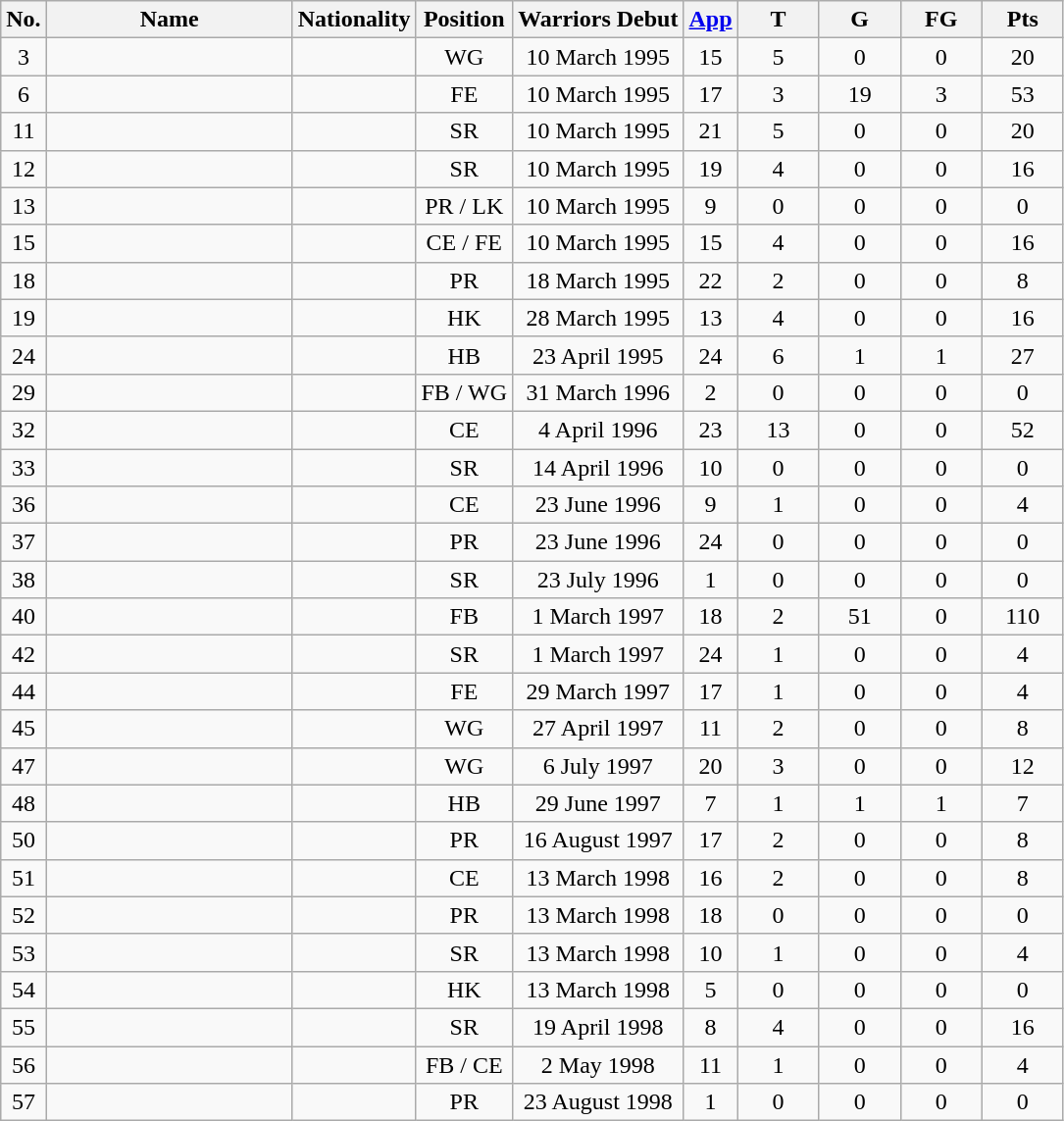<table class="wikitable sortable" style="text-align: center;">
<tr>
<th>No.</th>
<th style="width:10em">Name</th>
<th>Nationality</th>
<th>Position</th>
<th>Warriors Debut</th>
<th><a href='#'>App</a></th>
<th style="width:3em">T</th>
<th style="width:3em">G</th>
<th style="width:3em">FG</th>
<th style="width:3em">Pts</th>
</tr>
<tr>
<td>3</td>
<td align=left></td>
<td></td>
<td>WG</td>
<td>10 March 1995</td>
<td>15</td>
<td>5</td>
<td>0</td>
<td>0</td>
<td>20</td>
</tr>
<tr>
<td>6</td>
<td align=left></td>
<td></td>
<td>FE</td>
<td>10 March 1995</td>
<td>17</td>
<td>3</td>
<td>19</td>
<td>3</td>
<td>53</td>
</tr>
<tr>
<td>11</td>
<td align=left></td>
<td></td>
<td>SR</td>
<td>10 March 1995</td>
<td>21</td>
<td>5</td>
<td>0</td>
<td>0</td>
<td>20</td>
</tr>
<tr>
<td>12</td>
<td align=left></td>
<td></td>
<td>SR</td>
<td>10 March 1995</td>
<td>19</td>
<td>4</td>
<td>0</td>
<td>0</td>
<td>16</td>
</tr>
<tr>
<td>13</td>
<td align=left></td>
<td></td>
<td>PR / LK</td>
<td>10 March 1995</td>
<td>9</td>
<td>0</td>
<td>0</td>
<td>0</td>
<td>0</td>
</tr>
<tr>
<td>15</td>
<td align=left></td>
<td></td>
<td>CE / FE</td>
<td>10 March 1995</td>
<td>15</td>
<td>4</td>
<td>0</td>
<td>0</td>
<td>16</td>
</tr>
<tr>
<td>18</td>
<td align=left></td>
<td></td>
<td>PR</td>
<td>18 March 1995</td>
<td>22</td>
<td>2</td>
<td>0</td>
<td>0</td>
<td>8</td>
</tr>
<tr>
<td>19</td>
<td align=left></td>
<td></td>
<td>HK</td>
<td>28 March 1995</td>
<td>13</td>
<td>4</td>
<td>0</td>
<td>0</td>
<td>16</td>
</tr>
<tr>
<td>24</td>
<td align=left></td>
<td></td>
<td>HB</td>
<td>23 April 1995</td>
<td>24</td>
<td>6</td>
<td>1</td>
<td>1</td>
<td>27</td>
</tr>
<tr>
<td>29</td>
<td align=left></td>
<td></td>
<td>FB / WG</td>
<td>31 March 1996</td>
<td>2</td>
<td>0</td>
<td>0</td>
<td>0</td>
<td>0</td>
</tr>
<tr>
<td>32</td>
<td align=left></td>
<td></td>
<td>CE</td>
<td>4 April 1996</td>
<td>23</td>
<td>13</td>
<td>0</td>
<td>0</td>
<td>52</td>
</tr>
<tr>
<td>33</td>
<td align=left></td>
<td></td>
<td>SR</td>
<td>14 April 1996</td>
<td>10</td>
<td>0</td>
<td>0</td>
<td>0</td>
<td>0</td>
</tr>
<tr>
<td>36</td>
<td align=left></td>
<td></td>
<td>CE</td>
<td>23 June 1996</td>
<td>9</td>
<td>1</td>
<td>0</td>
<td>0</td>
<td>4</td>
</tr>
<tr>
<td>37</td>
<td align=left></td>
<td></td>
<td>PR</td>
<td>23 June 1996</td>
<td>24</td>
<td>0</td>
<td>0</td>
<td>0</td>
<td>0</td>
</tr>
<tr>
<td>38</td>
<td align=left></td>
<td></td>
<td>SR</td>
<td>23 July 1996</td>
<td>1</td>
<td>0</td>
<td>0</td>
<td>0</td>
<td>0</td>
</tr>
<tr>
<td>40</td>
<td align=left></td>
<td></td>
<td>FB</td>
<td>1 March 1997</td>
<td>18</td>
<td>2</td>
<td>51</td>
<td>0</td>
<td>110</td>
</tr>
<tr>
<td>42</td>
<td align=left></td>
<td></td>
<td>SR</td>
<td>1 March 1997</td>
<td>24</td>
<td>1</td>
<td>0</td>
<td>0</td>
<td>4</td>
</tr>
<tr>
<td>44</td>
<td align=left></td>
<td></td>
<td>FE</td>
<td>29 March 1997</td>
<td>17</td>
<td>1</td>
<td>0</td>
<td>0</td>
<td>4</td>
</tr>
<tr>
<td>45</td>
<td align=left></td>
<td></td>
<td>WG</td>
<td>27 April 1997</td>
<td>11</td>
<td>2</td>
<td>0</td>
<td>0</td>
<td>8</td>
</tr>
<tr>
<td>47</td>
<td align=left></td>
<td></td>
<td>WG</td>
<td>6 July 1997</td>
<td>20</td>
<td>3</td>
<td>0</td>
<td>0</td>
<td>12</td>
</tr>
<tr>
<td>48</td>
<td align=left></td>
<td></td>
<td>HB</td>
<td>29 June 1997</td>
<td>7</td>
<td>1</td>
<td>1</td>
<td>1</td>
<td>7</td>
</tr>
<tr>
<td>50</td>
<td align=left></td>
<td></td>
<td>PR</td>
<td>16 August 1997</td>
<td>17</td>
<td>2</td>
<td>0</td>
<td>0</td>
<td>8</td>
</tr>
<tr>
<td>51</td>
<td align=left></td>
<td></td>
<td>CE</td>
<td>13 March 1998</td>
<td>16</td>
<td>2</td>
<td>0</td>
<td>0</td>
<td>8</td>
</tr>
<tr>
<td>52</td>
<td align=left></td>
<td></td>
<td>PR</td>
<td>13 March 1998</td>
<td>18</td>
<td>0</td>
<td>0</td>
<td>0</td>
<td>0</td>
</tr>
<tr>
<td>53</td>
<td align=left></td>
<td></td>
<td>SR</td>
<td>13 March 1998</td>
<td>10</td>
<td>1</td>
<td>0</td>
<td>0</td>
<td>4</td>
</tr>
<tr>
<td>54</td>
<td align=left></td>
<td></td>
<td>HK</td>
<td>13 March 1998</td>
<td>5</td>
<td>0</td>
<td>0</td>
<td>0</td>
<td>0</td>
</tr>
<tr>
<td>55</td>
<td align=left></td>
<td></td>
<td>SR</td>
<td>19 April 1998</td>
<td>8</td>
<td>4</td>
<td>0</td>
<td>0</td>
<td>16</td>
</tr>
<tr>
<td>56</td>
<td align=left></td>
<td></td>
<td>FB / CE</td>
<td>2 May 1998</td>
<td>11</td>
<td>1</td>
<td>0</td>
<td>0</td>
<td>4</td>
</tr>
<tr>
<td>57</td>
<td align=left></td>
<td></td>
<td>PR</td>
<td>23 August 1998</td>
<td>1</td>
<td>0</td>
<td>0</td>
<td>0</td>
<td>0</td>
</tr>
</table>
